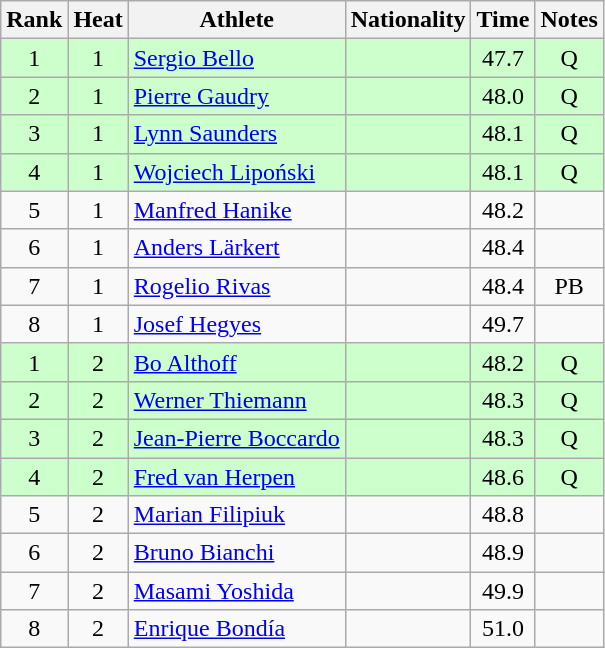<table class="wikitable sortable" style="text-align:center">
<tr>
<th>Rank</th>
<th>Heat</th>
<th>Athlete</th>
<th>Nationality</th>
<th>Time</th>
<th>Notes</th>
</tr>
<tr bgcolor=ccffcc>
<td>1</td>
<td>1</td>
<td align=left><a href='#'>Sergio Bello</a></td>
<td align=left></td>
<td>47.7</td>
<td>Q</td>
</tr>
<tr bgcolor=ccffcc>
<td>2</td>
<td>1</td>
<td align=left><a href='#'>Pierre Gaudry</a></td>
<td align=left></td>
<td>48.0</td>
<td>Q</td>
</tr>
<tr bgcolor=ccffcc>
<td>3</td>
<td>1</td>
<td align=left><a href='#'>Lynn Saunders</a></td>
<td align=left></td>
<td>48.1</td>
<td>Q</td>
</tr>
<tr bgcolor=ccffcc>
<td>4</td>
<td>1</td>
<td align=left><a href='#'>Wojciech Lipoński</a></td>
<td align=left></td>
<td>48.1</td>
<td>Q</td>
</tr>
<tr>
<td>5</td>
<td>1</td>
<td align=left><a href='#'>Manfred Hanike</a></td>
<td align=left></td>
<td>48.2</td>
<td></td>
</tr>
<tr>
<td>6</td>
<td>1</td>
<td align=left><a href='#'>Anders Lärkert</a></td>
<td align=left></td>
<td>48.4</td>
<td></td>
</tr>
<tr>
<td>7</td>
<td>1</td>
<td align=left><a href='#'>Rogelio Rivas</a></td>
<td align=left></td>
<td>48.4</td>
<td>PB</td>
</tr>
<tr>
<td>8</td>
<td>1</td>
<td align=left><a href='#'>Josef Hegyes</a></td>
<td align=left></td>
<td>49.7</td>
<td></td>
</tr>
<tr bgcolor=ccffcc>
<td>1</td>
<td>2</td>
<td align=left><a href='#'>Bo Althoff</a></td>
<td align=left></td>
<td>48.2</td>
<td>Q</td>
</tr>
<tr bgcolor=ccffcc>
<td>2</td>
<td>2</td>
<td align=left><a href='#'>Werner Thiemann</a></td>
<td align=left></td>
<td>48.3</td>
<td>Q</td>
</tr>
<tr bgcolor=ccffcc>
<td>3</td>
<td>2</td>
<td align=left><a href='#'>Jean-Pierre Boccardo</a></td>
<td align=left></td>
<td>48.3</td>
<td>Q</td>
</tr>
<tr bgcolor=ccffcc>
<td>4</td>
<td>2</td>
<td align=left><a href='#'>Fred van Herpen</a></td>
<td align=left></td>
<td>48.6</td>
<td>Q</td>
</tr>
<tr>
<td>5</td>
<td>2</td>
<td align=left><a href='#'>Marian Filipiuk</a></td>
<td align=left></td>
<td>48.8</td>
<td></td>
</tr>
<tr>
<td>6</td>
<td>2</td>
<td align=left><a href='#'>Bruno Bianchi</a></td>
<td align=left></td>
<td>48.9</td>
<td></td>
</tr>
<tr>
<td>7</td>
<td>2</td>
<td align=left><a href='#'>Masami Yoshida</a></td>
<td align=left></td>
<td>49.9</td>
<td></td>
</tr>
<tr>
<td>8</td>
<td>2</td>
<td align=left><a href='#'>Enrique Bondía</a></td>
<td align=left></td>
<td>51.0</td>
<td></td>
</tr>
</table>
